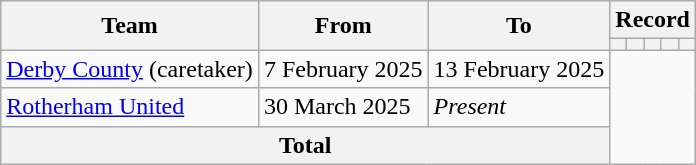<table class=wikitable style=text-align:center>
<tr>
<th rowspan=2>Team</th>
<th rowspan=2>From</th>
<th rowspan=2>To</th>
<th colspan=5>Record</th>
</tr>
<tr>
<th></th>
<th></th>
<th></th>
<th></th>
<th></th>
</tr>
<tr>
<td align=left><a href='#'>Derby County</a> (caretaker)</td>
<td align=left>7 February 2025</td>
<td align=left>13 February 2025<br></td>
</tr>
<tr>
<td align=left><a href='#'>Rotherham United</a></td>
<td align=left>30 March 2025</td>
<td align=left><em>Present</em><br></td>
</tr>
<tr>
<th colspan=3>Total<br></th>
</tr>
</table>
